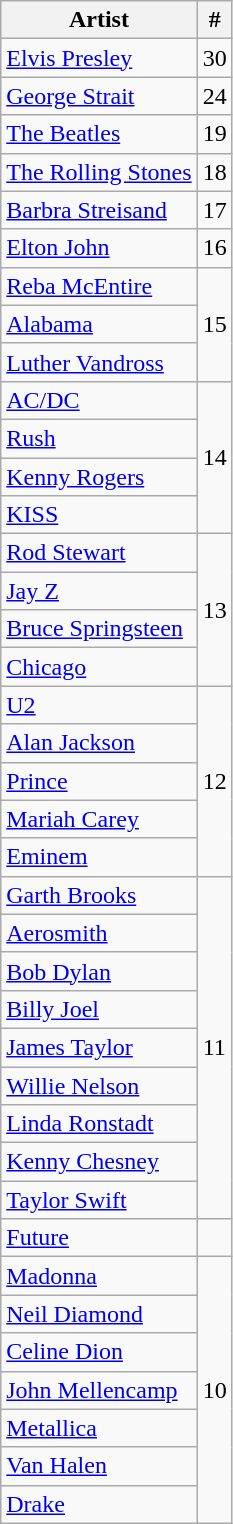<table class="wikitable sortable">
<tr>
<th>Artist</th>
<th>#</th>
</tr>
<tr>
<td><a href='#'>Elvis Presley</a></td>
<td>30</td>
</tr>
<tr>
<td><a href='#'>George Strait</a></td>
<td>24</td>
</tr>
<tr>
<td><a href='#'>The Beatles</a></td>
<td>19</td>
</tr>
<tr>
<td><a href='#'>The Rolling Stones</a></td>
<td>18</td>
</tr>
<tr>
<td><a href='#'>Barbra Streisand</a></td>
<td>17</td>
</tr>
<tr>
<td><a href='#'>Elton John</a></td>
<td>16</td>
</tr>
<tr>
<td><a href='#'>Reba McEntire</a></td>
<td rowspan="3">15</td>
</tr>
<tr>
<td><a href='#'>Alabama</a></td>
</tr>
<tr>
<td><a href='#'>Luther Vandross</a></td>
</tr>
<tr>
<td><a href='#'>AC/DC</a></td>
<td rowspan="4">14</td>
</tr>
<tr>
<td><a href='#'>Rush</a></td>
</tr>
<tr>
<td><a href='#'>Kenny Rogers</a></td>
</tr>
<tr>
<td><a href='#'>KISS</a></td>
</tr>
<tr>
<td><a href='#'>Rod Stewart</a></td>
<td rowspan="4">13</td>
</tr>
<tr>
<td><a href='#'>Jay Z</a></td>
</tr>
<tr>
<td><a href='#'>Bruce Springsteen</a></td>
</tr>
<tr>
<td><a href='#'>Chicago</a></td>
</tr>
<tr>
<td><a href='#'>U2</a></td>
<td rowspan="5">12</td>
</tr>
<tr>
<td><a href='#'>Alan Jackson</a></td>
</tr>
<tr>
<td><a href='#'>Prince</a></td>
</tr>
<tr>
<td><a href='#'>Mariah Carey</a></td>
</tr>
<tr>
<td><a href='#'>Eminem</a></td>
</tr>
<tr>
<td><a href='#'>Garth Brooks</a></td>
<td rowspan="9">11</td>
</tr>
<tr>
<td><a href='#'>Aerosmith</a></td>
</tr>
<tr>
<td><a href='#'>Bob Dylan</a></td>
</tr>
<tr>
<td><a href='#'>Billy Joel</a></td>
</tr>
<tr>
<td><a href='#'>James Taylor</a></td>
</tr>
<tr>
<td><a href='#'>Willie Nelson</a></td>
</tr>
<tr>
<td><a href='#'>Linda Ronstadt</a></td>
</tr>
<tr>
<td><a href='#'>Kenny Chesney</a></td>
</tr>
<tr>
<td><a href='#'>Taylor Swift</a></td>
</tr>
<tr>
<td><a href='#'>Future</a></td>
</tr>
<tr>
<td><a href='#'>Madonna</a></td>
<td rowspan="9">10</td>
</tr>
<tr>
<td><a href='#'>Neil Diamond</a></td>
</tr>
<tr>
<td><a href='#'>Celine Dion</a></td>
</tr>
<tr>
<td><a href='#'>John Mellencamp</a></td>
</tr>
<tr>
<td><a href='#'>Metallica</a></td>
</tr>
<tr>
<td><a href='#'>Van Halen</a></td>
</tr>
<tr>
<td><a href='#'>Drake</a></td>
</tr>
</table>
